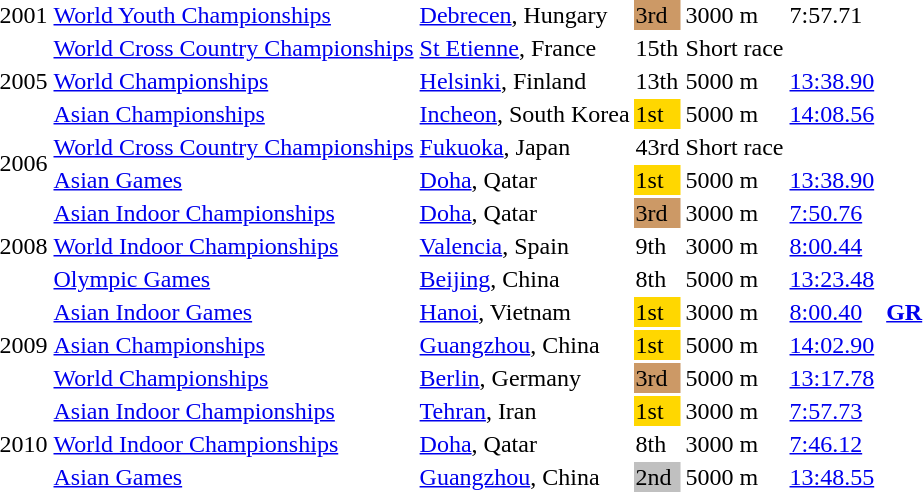<table>
<tr>
<td>2001</td>
<td><a href='#'>World Youth Championships</a></td>
<td><a href='#'>Debrecen</a>, Hungary</td>
<td bgcolor="#cc9966">3rd</td>
<td>3000 m</td>
<td>7:57.71</td>
<td></td>
</tr>
<tr>
<td rowspan=3>2005</td>
<td><a href='#'>World Cross Country Championships</a></td>
<td><a href='#'>St Etienne</a>, France</td>
<td>15th</td>
<td>Short race</td>
<td></td>
<td></td>
</tr>
<tr>
<td><a href='#'>World Championships</a></td>
<td><a href='#'>Helsinki</a>, Finland</td>
<td>13th</td>
<td>5000 m</td>
<td><a href='#'>13:38.90</a></td>
<td></td>
</tr>
<tr>
<td><a href='#'>Asian Championships</a></td>
<td><a href='#'>Incheon</a>, South Korea</td>
<td bgcolor="gold">1st</td>
<td>5000 m</td>
<td><a href='#'>14:08.56</a></td>
<td></td>
</tr>
<tr>
<td rowspan=2>2006</td>
<td><a href='#'>World Cross Country Championships</a></td>
<td><a href='#'>Fukuoka</a>, Japan</td>
<td>43rd</td>
<td>Short race</td>
<td></td>
<td></td>
</tr>
<tr>
<td><a href='#'>Asian Games</a></td>
<td><a href='#'>Doha</a>, Qatar</td>
<td bgcolor="gold">1st</td>
<td>5000 m</td>
<td><a href='#'>13:38.90</a></td>
<td></td>
</tr>
<tr>
<td rowspan=3>2008</td>
<td><a href='#'>Asian Indoor Championships</a></td>
<td><a href='#'>Doha</a>, Qatar</td>
<td bgcolor="#cc9966">3rd</td>
<td>3000 m</td>
<td><a href='#'>7:50.76</a></td>
<td></td>
</tr>
<tr>
<td><a href='#'>World Indoor Championships</a></td>
<td><a href='#'>Valencia</a>, Spain</td>
<td>9th</td>
<td>3000 m</td>
<td><a href='#'>8:00.44</a></td>
<td></td>
</tr>
<tr>
<td><a href='#'>Olympic Games</a></td>
<td><a href='#'>Beijing</a>, China</td>
<td>8th</td>
<td>5000 m</td>
<td><a href='#'>13:23.48</a></td>
<td></td>
</tr>
<tr>
<td rowspan=3>2009</td>
<td><a href='#'>Asian Indoor Games</a></td>
<td><a href='#'>Hanoi</a>, Vietnam</td>
<td bgcolor="gold">1st</td>
<td>3000 m</td>
<td><a href='#'>8:00.40</a></td>
<td></td>
<td><strong><a href='#'>GR</a></strong></td>
</tr>
<tr>
<td><a href='#'>Asian Championships</a></td>
<td><a href='#'>Guangzhou</a>, China</td>
<td bgcolor="gold">1st</td>
<td>5000 m</td>
<td><a href='#'>14:02.90</a></td>
<td></td>
</tr>
<tr>
<td><a href='#'>World Championships</a></td>
<td><a href='#'>Berlin</a>, Germany</td>
<td bgcolor="#cc9966">3rd</td>
<td>5000 m</td>
<td><a href='#'>13:17.78</a></td>
<td></td>
</tr>
<tr>
<td rowspan=3>2010</td>
<td><a href='#'>Asian Indoor Championships</a></td>
<td><a href='#'>Tehran</a>, Iran</td>
<td bgcolor="gold">1st</td>
<td>3000 m</td>
<td><a href='#'>7:57.73</a></td>
<td></td>
</tr>
<tr>
<td><a href='#'>World Indoor Championships</a></td>
<td><a href='#'>Doha</a>, Qatar</td>
<td>8th</td>
<td>3000 m</td>
<td><a href='#'>7:46.12</a></td>
<td></td>
<td></td>
</tr>
<tr>
<td><a href='#'>Asian Games</a></td>
<td><a href='#'>Guangzhou</a>, China</td>
<td bgcolor=silver>2nd</td>
<td>5000 m</td>
<td><a href='#'>13:48.55</a></td>
<td></td>
</tr>
</table>
